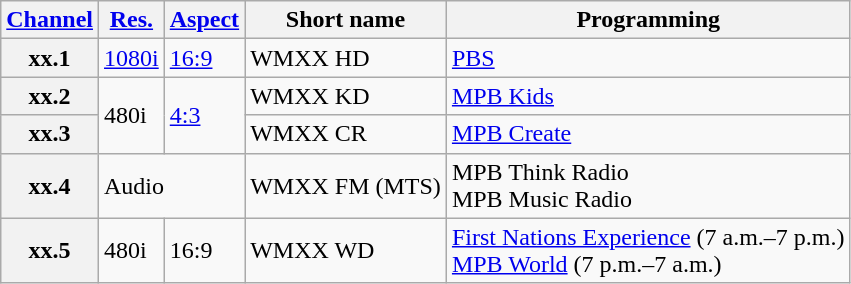<table class="wikitable">
<tr>
<th scope = "col"><a href='#'>Channel</a></th>
<th scope = "col"><a href='#'>Res.</a></th>
<th scope = "col"><a href='#'>Aspect</a></th>
<th scope = "col">Short name</th>
<th scope = "col">Programming</th>
</tr>
<tr>
<th scope = "row">xx.1</th>
<td><a href='#'>1080i</a></td>
<td><a href='#'>16:9</a></td>
<td>WMXX HD</td>
<td><a href='#'>PBS</a></td>
</tr>
<tr>
<th scope = "row">xx.2</th>
<td rowspan="2">480i</td>
<td rowspan="2"><a href='#'>4:3</a></td>
<td>WMXX KD</td>
<td><a href='#'>MPB Kids</a></td>
</tr>
<tr>
<th scope = "row">xx.3</th>
<td>WMXX CR</td>
<td><a href='#'>MPB Create</a></td>
</tr>
<tr>
<th scope = "row">xx.4</th>
<td colspan="2">Audio</td>
<td>WMXX FM (MTS)</td>
<td>MPB Think Radio<br>MPB Music Radio</td>
</tr>
<tr>
<th scope = "row">xx.5</th>
<td>480i</td>
<td>16:9</td>
<td>WMXX WD</td>
<td><a href='#'>First Nations Experience</a> (7 a.m.–7 p.m.)<br><a href='#'>MPB World</a> (7 p.m.–7 a.m.)</td>
</tr>
</table>
